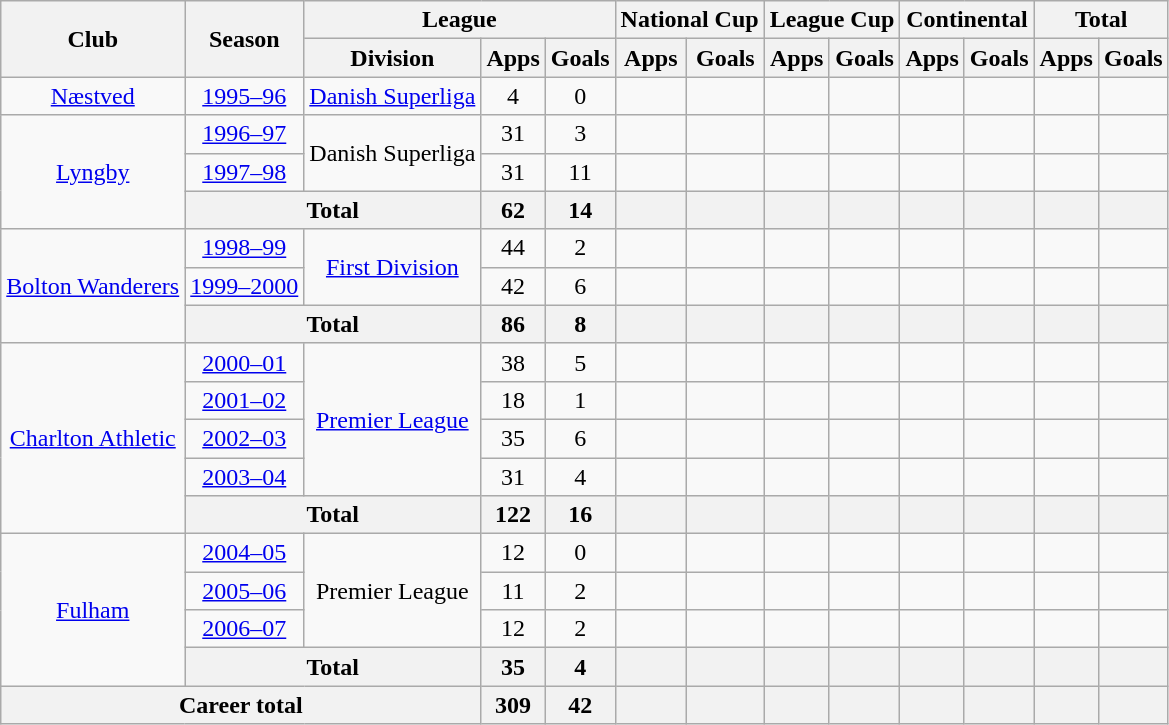<table class="wikitable" style="text-align:center">
<tr>
<th rowspan="2">Club</th>
<th rowspan="2">Season</th>
<th colspan="3">League</th>
<th colspan="2">National Cup</th>
<th colspan="2">League Cup</th>
<th colspan="2">Continental</th>
<th colspan="2">Total</th>
</tr>
<tr>
<th>Division</th>
<th>Apps</th>
<th>Goals</th>
<th>Apps</th>
<th>Goals</th>
<th>Apps</th>
<th>Goals</th>
<th>Apps</th>
<th>Goals</th>
<th>Apps</th>
<th>Goals</th>
</tr>
<tr>
<td><a href='#'>Næstved</a></td>
<td><a href='#'>1995–96</a></td>
<td><a href='#'>Danish Superliga</a></td>
<td>4</td>
<td>0</td>
<td></td>
<td></td>
<td></td>
<td></td>
<td></td>
<td></td>
<td></td>
<td></td>
</tr>
<tr>
<td rowspan="3"><a href='#'>Lyngby</a></td>
<td><a href='#'>1996–97</a></td>
<td rowspan="2">Danish Superliga</td>
<td>31</td>
<td>3</td>
<td></td>
<td></td>
<td></td>
<td></td>
<td></td>
<td></td>
<td></td>
<td></td>
</tr>
<tr>
<td><a href='#'>1997–98</a></td>
<td>31</td>
<td>11</td>
<td></td>
<td></td>
<td></td>
<td></td>
<td></td>
<td></td>
<td></td>
<td></td>
</tr>
<tr>
<th colspan="2">Total</th>
<th>62</th>
<th>14</th>
<th></th>
<th></th>
<th></th>
<th></th>
<th></th>
<th></th>
<th></th>
<th></th>
</tr>
<tr>
<td rowspan="3"><a href='#'>Bolton Wanderers</a></td>
<td><a href='#'>1998–99</a></td>
<td rowspan="2"><a href='#'>First Division</a></td>
<td>44</td>
<td>2</td>
<td></td>
<td></td>
<td></td>
<td></td>
<td></td>
<td></td>
<td></td>
<td></td>
</tr>
<tr>
<td><a href='#'>1999–2000</a></td>
<td>42</td>
<td>6</td>
<td></td>
<td></td>
<td></td>
<td></td>
<td></td>
<td></td>
<td></td>
<td></td>
</tr>
<tr>
<th colspan="2">Total</th>
<th>86</th>
<th>8</th>
<th></th>
<th></th>
<th></th>
<th></th>
<th></th>
<th></th>
<th></th>
<th></th>
</tr>
<tr>
<td rowspan="5"><a href='#'>Charlton Athletic</a></td>
<td><a href='#'>2000–01</a></td>
<td rowspan="4"><a href='#'>Premier League</a></td>
<td>38</td>
<td>5</td>
<td></td>
<td></td>
<td></td>
<td></td>
<td></td>
<td></td>
<td></td>
<td></td>
</tr>
<tr>
<td><a href='#'>2001–02</a></td>
<td>18</td>
<td>1</td>
<td></td>
<td></td>
<td></td>
<td></td>
<td></td>
<td></td>
<td></td>
<td></td>
</tr>
<tr>
<td><a href='#'>2002–03</a></td>
<td>35</td>
<td>6</td>
<td></td>
<td></td>
<td></td>
<td></td>
<td></td>
<td></td>
<td></td>
<td></td>
</tr>
<tr>
<td><a href='#'>2003–04</a></td>
<td>31</td>
<td>4</td>
<td></td>
<td></td>
<td></td>
<td></td>
<td></td>
<td></td>
<td></td>
<td></td>
</tr>
<tr>
<th colspan="2">Total</th>
<th>122</th>
<th>16</th>
<th></th>
<th></th>
<th></th>
<th></th>
<th></th>
<th></th>
<th></th>
<th></th>
</tr>
<tr>
<td rowspan="4"><a href='#'>Fulham</a></td>
<td><a href='#'>2004–05</a></td>
<td rowspan="3">Premier League</td>
<td>12</td>
<td>0</td>
<td></td>
<td></td>
<td></td>
<td></td>
<td></td>
<td></td>
<td></td>
<td></td>
</tr>
<tr>
<td><a href='#'>2005–06</a></td>
<td>11</td>
<td>2</td>
<td></td>
<td></td>
<td></td>
<td></td>
<td></td>
<td></td>
<td></td>
<td></td>
</tr>
<tr>
<td><a href='#'>2006–07</a></td>
<td>12</td>
<td>2</td>
<td></td>
<td></td>
<td></td>
<td></td>
<td></td>
<td></td>
<td></td>
<td></td>
</tr>
<tr>
<th colspan="2">Total</th>
<th>35</th>
<th>4</th>
<th></th>
<th></th>
<th></th>
<th></th>
<th></th>
<th></th>
<th></th>
<th></th>
</tr>
<tr>
<th colspan="3">Career total</th>
<th>309</th>
<th>42</th>
<th></th>
<th></th>
<th></th>
<th></th>
<th></th>
<th></th>
<th></th>
<th></th>
</tr>
</table>
